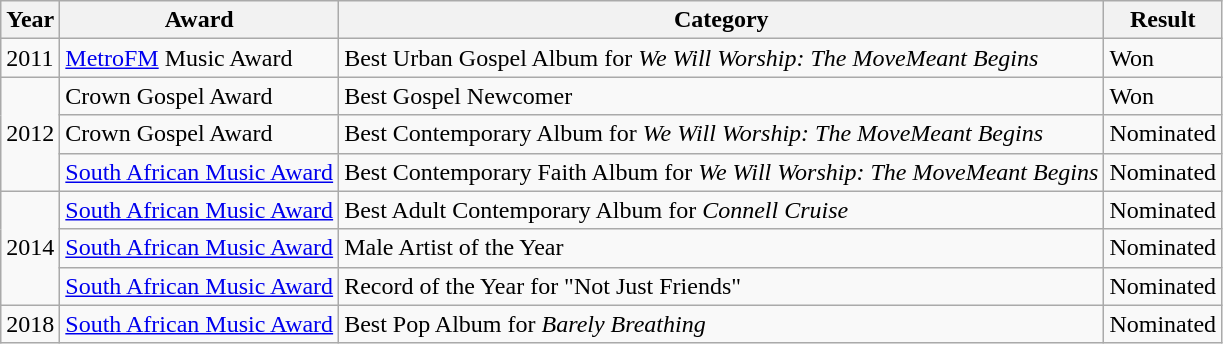<table class="wikitable">
<tr>
<th>Year</th>
<th>Award</th>
<th>Category</th>
<th>Result</th>
</tr>
<tr>
<td>2011</td>
<td><a href='#'>MetroFM</a> Music Award</td>
<td>Best Urban Gospel Album for <em>We Will Worship: The MoveMeant Begins</em></td>
<td>Won</td>
</tr>
<tr>
<td rowspan="3">2012</td>
<td>Crown Gospel Award</td>
<td>Best Gospel Newcomer</td>
<td>Won</td>
</tr>
<tr>
<td>Crown Gospel Award</td>
<td>Best Contemporary Album for <em>We Will Worship: The MoveMeant Begins</em></td>
<td>Nominated</td>
</tr>
<tr>
<td><a href='#'>South African Music Award</a></td>
<td>Best Contemporary Faith Album for <em>We Will Worship: The MoveMeant Begins</em></td>
<td>Nominated</td>
</tr>
<tr>
<td rowspan="3">2014</td>
<td><a href='#'>South African Music Award</a></td>
<td>Best Adult Contemporary Album for <em>Connell Cruise</em></td>
<td>Nominated</td>
</tr>
<tr>
<td><a href='#'>South African Music Award</a></td>
<td>Male Artist of the Year</td>
<td>Nominated</td>
</tr>
<tr>
<td><a href='#'>South African Music Award</a></td>
<td>Record of the Year for "Not Just Friends"</td>
<td>Nominated</td>
</tr>
<tr>
<td>2018</td>
<td><a href='#'>South African Music Award</a></td>
<td>Best Pop Album for <em>Barely Breathing</em></td>
<td>Nominated</td>
</tr>
</table>
